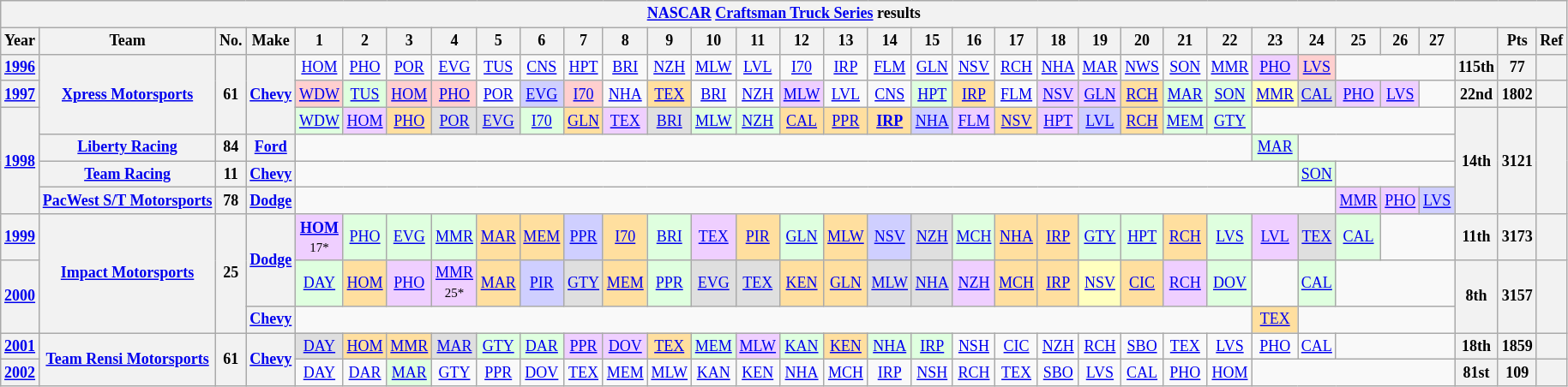<table class="wikitable" style="text-align:center; font-size:75%">
<tr>
<th colspan=45><a href='#'>NASCAR</a> <a href='#'>Craftsman Truck Series</a> results</th>
</tr>
<tr>
<th>Year</th>
<th>Team</th>
<th>No.</th>
<th>Make</th>
<th>1</th>
<th>2</th>
<th>3</th>
<th>4</th>
<th>5</th>
<th>6</th>
<th>7</th>
<th>8</th>
<th>9</th>
<th>10</th>
<th>11</th>
<th>12</th>
<th>13</th>
<th>14</th>
<th>15</th>
<th>16</th>
<th>17</th>
<th>18</th>
<th>19</th>
<th>20</th>
<th>21</th>
<th>22</th>
<th>23</th>
<th>24</th>
<th>25</th>
<th>26</th>
<th>27</th>
<th></th>
<th>Pts</th>
<th>Ref</th>
</tr>
<tr>
<th><a href='#'>1996</a></th>
<th rowspan=3><a href='#'>Xpress Motorsports</a></th>
<th rowspan=3>61</th>
<th rowspan=3><a href='#'>Chevy</a></th>
<td><a href='#'>HOM</a></td>
<td><a href='#'>PHO</a></td>
<td><a href='#'>POR</a></td>
<td><a href='#'>EVG</a></td>
<td><a href='#'>TUS</a></td>
<td><a href='#'>CNS</a></td>
<td><a href='#'>HPT</a></td>
<td><a href='#'>BRI</a></td>
<td><a href='#'>NZH</a></td>
<td><a href='#'>MLW</a></td>
<td><a href='#'>LVL</a></td>
<td><a href='#'>I70</a></td>
<td><a href='#'>IRP</a></td>
<td><a href='#'>FLM</a></td>
<td><a href='#'>GLN</a></td>
<td><a href='#'>NSV</a></td>
<td><a href='#'>RCH</a></td>
<td><a href='#'>NHA</a></td>
<td><a href='#'>MAR</a></td>
<td><a href='#'>NWS</a></td>
<td><a href='#'>SON</a></td>
<td><a href='#'>MMR</a></td>
<td style="background:#EFCFFF;"><a href='#'>PHO</a><br></td>
<td style="background:#FFCFCF;"><a href='#'>LVS</a><br></td>
<td colspan=3></td>
<th>115th</th>
<th>77</th>
<th></th>
</tr>
<tr>
<th><a href='#'>1997</a></th>
<td style="background:#FFCFCF;"><a href='#'>WDW</a><br></td>
<td style="background:#DFFFDF;"><a href='#'>TUS</a><br></td>
<td style="background:#FFCFCF;"><a href='#'>HOM</a><br></td>
<td style="background:#FFCFCF;"><a href='#'>PHO</a><br></td>
<td><a href='#'>POR</a></td>
<td style="background:#CFCFFF;"><a href='#'>EVG</a><br></td>
<td style="background:#FFCFCF;"><a href='#'>I70</a><br></td>
<td><a href='#'>NHA</a></td>
<td style="background:#FFDF9F;"><a href='#'>TEX</a><br></td>
<td><a href='#'>BRI</a></td>
<td><a href='#'>NZH</a></td>
<td style="background:#EFCFFF;"><a href='#'>MLW</a><br></td>
<td><a href='#'>LVL</a></td>
<td><a href='#'>CNS</a></td>
<td style="background:#DFFFDF;"><a href='#'>HPT</a><br></td>
<td style="background:#FFDF9F;"><a href='#'>IRP</a><br></td>
<td><a href='#'>FLM</a></td>
<td style="background:#EFCFFF;"><a href='#'>NSV</a><br></td>
<td style="background:#EFCFFF;"><a href='#'>GLN</a><br></td>
<td style="background:#FFDF9F;"><a href='#'>RCH</a><br></td>
<td style="background:#DFFFDF;"><a href='#'>MAR</a><br></td>
<td style="background:#DFFFDF;"><a href='#'>SON</a><br></td>
<td style="background:#FFFFBF;"><a href='#'>MMR</a><br></td>
<td style="background:#DFDFDF;"><a href='#'>CAL</a><br></td>
<td style="background:#EFCFFF;"><a href='#'>PHO</a><br></td>
<td style="background:#EFCFFF;"><a href='#'>LVS</a><br></td>
<td></td>
<th>22nd</th>
<th>1802</th>
<th></th>
</tr>
<tr>
<th rowspan=4><a href='#'>1998</a></th>
<td style="background:#DFFFDF;"><a href='#'>WDW</a><br></td>
<td style="background:#EFCFFF;"><a href='#'>HOM</a><br></td>
<td style="background:#FFDF9F;"><a href='#'>PHO</a><br></td>
<td style="background:#DFDFDF;"><a href='#'>POR</a><br></td>
<td style="background:#DFDFDF;"><a href='#'>EVG</a><br></td>
<td style="background:#DFFFDF;"><a href='#'>I70</a><br></td>
<td style="background:#FFDF9F;"><a href='#'>GLN</a><br></td>
<td style="background:#EFCFFF;"><a href='#'>TEX</a><br></td>
<td style="background:#DFDFDF;"><a href='#'>BRI</a><br></td>
<td style="background:#DFFFDF;"><a href='#'>MLW</a><br></td>
<td style="background:#DFFFDF;"><a href='#'>NZH</a><br></td>
<td style="background:#FFDF9F;"><a href='#'>CAL</a><br></td>
<td style="background:#FFDF9F;"><a href='#'>PPR</a><br></td>
<td style="background:#FFDF9F;"><strong><a href='#'>IRP</a></strong><br></td>
<td style="background:#CFCFFF;"><a href='#'>NHA</a><br></td>
<td style="background:#EFCFFF;"><a href='#'>FLM</a><br></td>
<td style="background:#FFDF9F;"><a href='#'>NSV</a><br></td>
<td style="background:#EFCFFF;"><a href='#'>HPT</a><br></td>
<td style="background:#CFCFFF;"><a href='#'>LVL</a><br></td>
<td style="background:#FFDF9F;"><a href='#'>RCH</a><br></td>
<td style="background:#DFFFDF;"><a href='#'>MEM</a><br></td>
<td style="background:#DFFFDF;"><a href='#'>GTY</a><br></td>
<td colspan=5></td>
<th rowspan=4>14th</th>
<th rowspan=4>3121</th>
<th rowspan=4></th>
</tr>
<tr>
<th><a href='#'>Liberty Racing</a></th>
<th>84</th>
<th><a href='#'>Ford</a></th>
<td colspan=22></td>
<td style="background:#DFFFDF;"><a href='#'>MAR</a><br></td>
<td colspan=4></td>
</tr>
<tr>
<th><a href='#'>Team Racing</a></th>
<th>11</th>
<th><a href='#'>Chevy</a></th>
<td colspan=23></td>
<td style="background:#DFFFDF;"><a href='#'>SON</a><br></td>
<td colspan=3></td>
</tr>
<tr>
<th><a href='#'>PacWest S/T Motorsports</a></th>
<th>78</th>
<th><a href='#'>Dodge</a></th>
<td colspan=24></td>
<td style="background:#EFCFFF;"><a href='#'>MMR</a><br></td>
<td style="background:#EFCFFF;"><a href='#'>PHO</a><br></td>
<td style="background:#CFCFFF;"><a href='#'>LVS</a><br></td>
</tr>
<tr>
<th><a href='#'>1999</a></th>
<th rowspan=3><a href='#'>Impact Motorsports</a></th>
<th rowspan=3>25</th>
<th rowspan=2><a href='#'>Dodge</a></th>
<td style="background:#EFCFFF;"><strong><a href='#'>HOM</a></strong><br><small>17*</small></td>
<td style="background:#DFFFDF;"><a href='#'>PHO</a><br></td>
<td style="background:#DFFFDF;"><a href='#'>EVG</a><br></td>
<td style="background:#DFFFDF;"><a href='#'>MMR</a><br></td>
<td style="background:#FFDF9F;"><a href='#'>MAR</a><br></td>
<td style="background:#FFDF9F;"><a href='#'>MEM</a><br></td>
<td style="background:#CFCFFF;"><a href='#'>PPR</a><br></td>
<td style="background:#FFDF9F;"><a href='#'>I70</a><br></td>
<td style="background:#DFFFDF;"><a href='#'>BRI</a><br></td>
<td style="background:#EFCFFF;"><a href='#'>TEX</a><br></td>
<td style="background:#FFDF9F;"><a href='#'>PIR</a><br></td>
<td style="background:#DFFFDF;"><a href='#'>GLN</a><br></td>
<td style="background:#FFDF9F;"><a href='#'>MLW</a><br></td>
<td style="background:#CFCFFF;"><a href='#'>NSV</a><br></td>
<td style="background:#DFDFDF;"><a href='#'>NZH</a><br></td>
<td style="background:#DFFFDF;"><a href='#'>MCH</a><br></td>
<td style="background:#FFDF9F;"><a href='#'>NHA</a><br></td>
<td style="background:#FFDF9F;"><a href='#'>IRP</a><br></td>
<td style="background:#DFFFDF;"><a href='#'>GTY</a><br></td>
<td style="background:#DFFFDF;"><a href='#'>HPT</a><br></td>
<td style="background:#FFDF9F;"><a href='#'>RCH</a><br></td>
<td style="background:#DFFFDF;"><a href='#'>LVS</a><br></td>
<td style="background:#EFCFFF;"><a href='#'>LVL</a><br></td>
<td style="background:#DFDFDF;"><a href='#'>TEX</a><br></td>
<td style="background:#DFFFDF;"><a href='#'>CAL</a><br></td>
<td colspan=2></td>
<th>11th</th>
<th>3173</th>
<th></th>
</tr>
<tr>
<th rowspan=2><a href='#'>2000</a></th>
<td style="background:#DFFFDF;"><a href='#'>DAY</a><br></td>
<td style="background:#FFDF9F;"><a href='#'>HOM</a><br></td>
<td style="background:#EFCFFF;"><a href='#'>PHO</a><br></td>
<td style="background:#EFCFFF;"><a href='#'>MMR</a><br><small>25*</small></td>
<td style="background:#FFDF9F;"><a href='#'>MAR</a><br></td>
<td style="background:#CFCFFF;"><a href='#'>PIR</a><br></td>
<td style="background:#DFDFDF;"><a href='#'>GTY</a><br></td>
<td style="background:#FFDF9F;"><a href='#'>MEM</a><br></td>
<td style="background:#DFFFDF;"><a href='#'>PPR</a><br></td>
<td style="background:#DFDFDF;"><a href='#'>EVG</a><br></td>
<td style="background:#DFDFDF;"><a href='#'>TEX</a><br></td>
<td style="background:#FFDF9F;"><a href='#'>KEN</a><br></td>
<td style="background:#FFDF9F;"><a href='#'>GLN</a><br></td>
<td style="background:#DFDFDF;"><a href='#'>MLW</a><br></td>
<td style="background:#DFDFDF;"><a href='#'>NHA</a><br></td>
<td style="background:#EFCFFF;"><a href='#'>NZH</a><br></td>
<td style="background:#FFDF9F;"><a href='#'>MCH</a><br></td>
<td style="background:#FFDF9F;"><a href='#'>IRP</a><br></td>
<td style="background:#FFFFBF;"><a href='#'>NSV</a><br></td>
<td style="background:#FFDF9F;"><a href='#'>CIC</a><br></td>
<td style="background:#EFCFFF;"><a href='#'>RCH</a><br></td>
<td style="background:#DFFFDF;"><a href='#'>DOV</a><br></td>
<td></td>
<td style="background:#DFFFDF;"><a href='#'>CAL</a><br></td>
<td colspan=3></td>
<th rowspan=2>8th</th>
<th rowspan=2>3157</th>
<th rowspan=2></th>
</tr>
<tr>
<th><a href='#'>Chevy</a></th>
<td colspan=22></td>
<td style="background:#FFDF9F;"><a href='#'>TEX</a><br></td>
<td colspan=4></td>
</tr>
<tr>
<th><a href='#'>2001</a></th>
<th rowspan=2><a href='#'>Team Rensi Motorsports</a></th>
<th rowspan=2>61</th>
<th rowspan=2><a href='#'>Chevy</a></th>
<td style="background:#DFDFDF;"><a href='#'>DAY</a><br></td>
<td style="background:#FFDF9F;"><a href='#'>HOM</a><br></td>
<td style="background:#FFDF9F;"><a href='#'>MMR</a><br></td>
<td style="background:#DFDFDF;"><a href='#'>MAR</a><br></td>
<td style="background:#DFFFDF;"><a href='#'>GTY</a><br></td>
<td style="background:#DFFFDF;"><a href='#'>DAR</a><br></td>
<td style="background:#EFCFFF;"><a href='#'>PPR</a><br></td>
<td style="background:#EFCFFF;"><a href='#'>DOV</a><br></td>
<td style="background:#FFDF9F;"><a href='#'>TEX</a><br></td>
<td style="background:#DFFFDF;"><a href='#'>MEM</a><br></td>
<td style="background:#EFCFFF;"><a href='#'>MLW</a><br></td>
<td style="background:#DFFFDF;"><a href='#'>KAN</a><br></td>
<td style="background:#FFDF9F;"><a href='#'>KEN</a><br></td>
<td style="background:#DFFFDF;"><a href='#'>NHA</a><br></td>
<td style="background:#DFFFDF;"><a href='#'>IRP</a><br></td>
<td><a href='#'>NSH</a></td>
<td><a href='#'>CIC</a></td>
<td><a href='#'>NZH</a></td>
<td><a href='#'>RCH</a></td>
<td><a href='#'>SBO</a></td>
<td><a href='#'>TEX</a></td>
<td><a href='#'>LVS</a></td>
<td><a href='#'>PHO</a></td>
<td><a href='#'>CAL</a></td>
<td colspan=3></td>
<th>18th</th>
<th>1859</th>
<th></th>
</tr>
<tr>
<th><a href='#'>2002</a></th>
<td><a href='#'>DAY</a></td>
<td><a href='#'>DAR</a></td>
<td style="background:#DFFFDF;"><a href='#'>MAR</a><br></td>
<td><a href='#'>GTY</a></td>
<td><a href='#'>PPR</a></td>
<td><a href='#'>DOV</a></td>
<td><a href='#'>TEX</a></td>
<td><a href='#'>MEM</a></td>
<td><a href='#'>MLW</a></td>
<td><a href='#'>KAN</a></td>
<td><a href='#'>KEN</a></td>
<td><a href='#'>NHA</a></td>
<td><a href='#'>MCH</a></td>
<td><a href='#'>IRP</a></td>
<td><a href='#'>NSH</a></td>
<td><a href='#'>RCH</a></td>
<td><a href='#'>TEX</a></td>
<td><a href='#'>SBO</a></td>
<td><a href='#'>LVS</a></td>
<td><a href='#'>CAL</a></td>
<td><a href='#'>PHO</a></td>
<td><a href='#'>HOM</a></td>
<td colspan=5></td>
<th>81st</th>
<th>109</th>
<th></th>
</tr>
</table>
